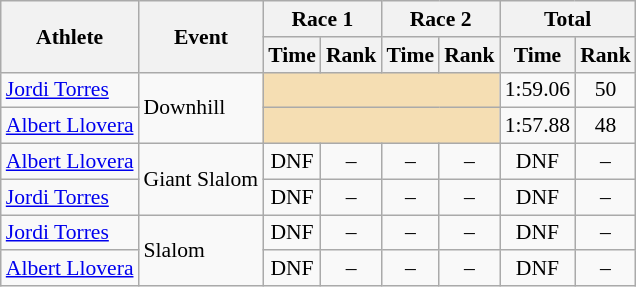<table class="wikitable" style="font-size:90%">
<tr>
<th rowspan="2">Athlete</th>
<th rowspan="2">Event</th>
<th colspan="2">Race 1</th>
<th colspan="2">Race 2</th>
<th colspan="2">Total</th>
</tr>
<tr>
<th>Time</th>
<th>Rank</th>
<th>Time</th>
<th>Rank</th>
<th>Time</th>
<th>Rank</th>
</tr>
<tr>
<td><a href='#'>Jordi Torres</a></td>
<td rowspan="2">Downhill</td>
<td colspan="4" bgcolor="wheat"></td>
<td align="center">1:59.06</td>
<td align="center">50</td>
</tr>
<tr>
<td><a href='#'>Albert Llovera</a></td>
<td colspan="4" bgcolor="wheat"></td>
<td align="center">1:57.88</td>
<td align="center">48</td>
</tr>
<tr>
<td><a href='#'>Albert Llovera</a></td>
<td rowspan="2">Giant Slalom</td>
<td align="center">DNF</td>
<td align="center">–</td>
<td align="center">–</td>
<td align="center">–</td>
<td align="center">DNF</td>
<td align="center">–</td>
</tr>
<tr>
<td><a href='#'>Jordi Torres</a></td>
<td align="center">DNF</td>
<td align="center">–</td>
<td align="center">–</td>
<td align="center">–</td>
<td align="center">DNF</td>
<td align="center">–</td>
</tr>
<tr>
<td><a href='#'>Jordi Torres</a></td>
<td rowspan="2">Slalom</td>
<td align="center">DNF</td>
<td align="center">–</td>
<td align="center">–</td>
<td align="center">–</td>
<td align="center">DNF</td>
<td align="center">–</td>
</tr>
<tr>
<td><a href='#'>Albert Llovera</a></td>
<td align="center">DNF</td>
<td align="center">–</td>
<td align="center">–</td>
<td align="center">–</td>
<td align="center">DNF</td>
<td align="center">–</td>
</tr>
</table>
